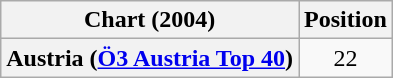<table class="wikitable sortable plainrowheaders" style="text-align:center;">
<tr>
<th>Chart (2004)</th>
<th>Position</th>
</tr>
<tr>
<th scope="row">Austria (<a href='#'>Ö3 Austria Top 40</a>)</th>
<td style="text-align:center;">22</td>
</tr>
</table>
